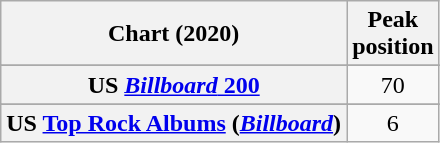<table class="wikitable sortable plainrowheaders" style="text-align:center">
<tr>
<th scope="col">Chart (2020)</th>
<th scope="col">Peak<br>position</th>
</tr>
<tr>
</tr>
<tr>
<th scope="row">US <a href='#'><em>Billboard</em> 200</a></th>
<td>70</td>
</tr>
<tr>
</tr>
<tr>
</tr>
<tr>
<th scope="row">US <a href='#'>Top Rock Albums</a> (<em><a href='#'>Billboard</a></em>)</th>
<td>6</td>
</tr>
</table>
